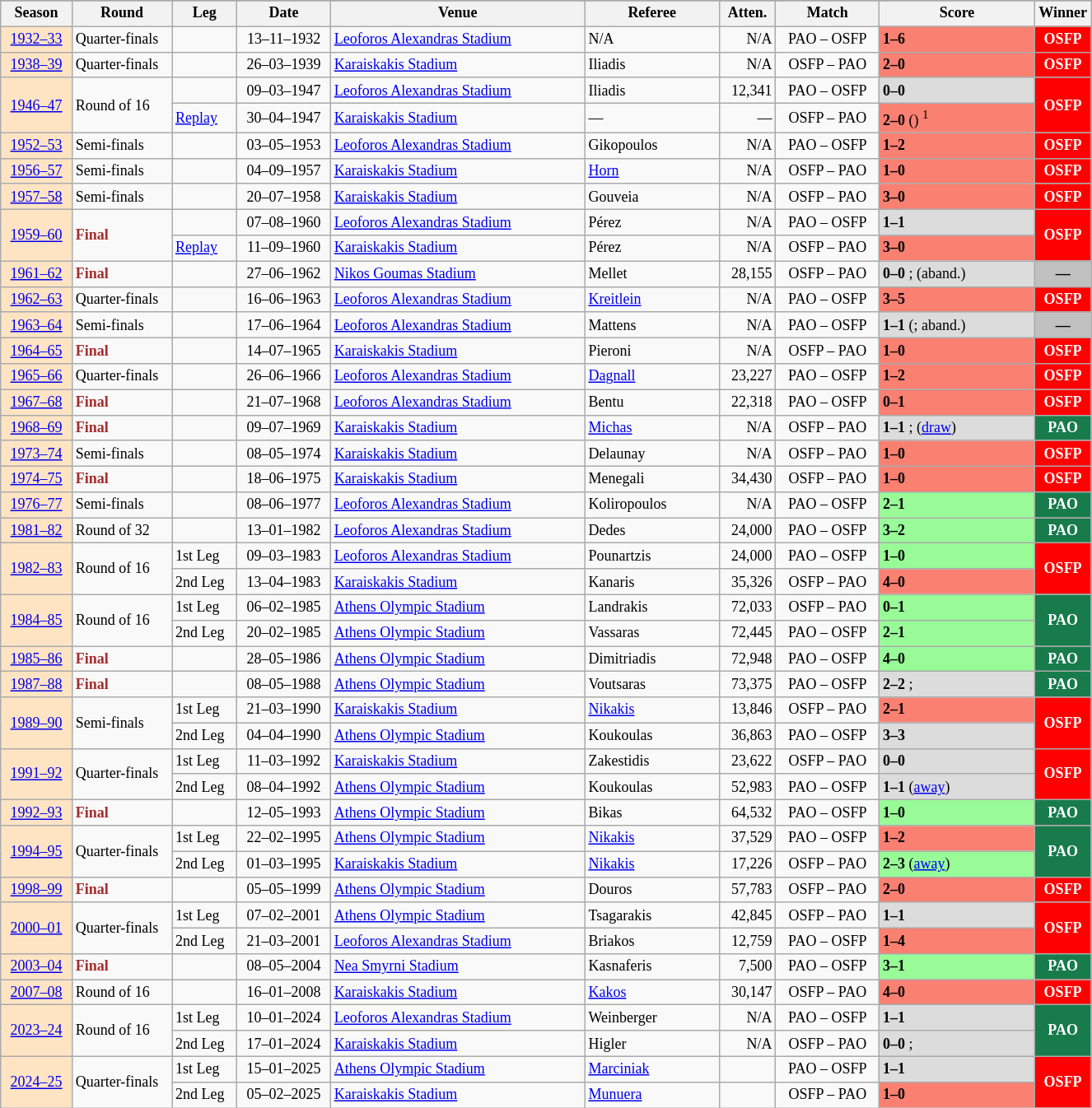<table class="wikitable" style="text-align: left; font-size: 12px">
<tr bgcolor=#CADCFB>
</tr>
<tr>
<th width="52">Season</th>
<th width="75">Round</th>
<th width="47">Leg</th>
<th width="70">Date</th>
<th width="200">Venue</th>
<th width="103">Referee</th>
<th width="40">Atten.</th>
<th width="78">Match</th>
<th width="120">Score</th>
<th width="40">Winner</th>
</tr>
<tr>
<td bgcolor=#ffe4c4 align="center"><a href='#'>1932–33</a></td>
<td>Quarter-finals</td>
<td></td>
<td align="center">13–11–1932</td>
<td><a href='#'>Leoforos Alexandras Stadium</a></td>
<td>N/A</td>
<td align="right">N/A</td>
<td align="center">PAO – OSFP</td>
<td bgcolor=#fa8072 align="left"><strong>1–6</strong></td>
<td align="center" style="color:#ffffff;background:#ff0000"><strong>OSFP</strong></td>
</tr>
<tr>
<td bgcolor=#ffe4c4 align="center"><a href='#'>1938–39</a></td>
<td>Quarter-finals</td>
<td></td>
<td align="center">26–03–1939</td>
<td><a href='#'>Karaiskakis Stadium</a></td>
<td> Iliadis</td>
<td align="right">N/A</td>
<td align="center">OSFP – PAO</td>
<td bgcolor=#fa8072 align="left"><strong>2–0</strong> </td>
<td align="center" style="color:#ffffff;background:#ff0000"><strong>OSFP</strong></td>
</tr>
<tr>
<td bgcolor=#ffe4c4 rowspan=2 align="center"><a href='#'>1946–47</a></td>
<td rowspan=2>Round of 16</td>
<td></td>
<td align="center">09–03–1947</td>
<td><a href='#'>Leoforos Alexandras Stadium</a></td>
<td> Iliadis</td>
<td align="right">12,341</td>
<td align="center">PAO – OSFP</td>
<td bgcolor=#dcdcdc align="left"><strong>0–0</strong> </td>
<td rowspan=2 align="center" style="color:#ffffff;background:#ff0000"><strong>OSFP</strong></td>
</tr>
<tr>
<td><a href='#'>Replay</a></td>
<td align="center">30–04–1947</td>
<td><a href='#'>Karaiskakis Stadium</a></td>
<td>—</td>
<td align="right">—</td>
<td align="center">OSFP – PAO</td>
<td bgcolor=#fa8072 align="left"><strong>2–0</strong> () <sup>1</sup></td>
</tr>
<tr>
<td bgcolor=#ffe4c4 align="center"><a href='#'>1952–53</a></td>
<td>Semi-finals</td>
<td></td>
<td align="center">03–05–1953</td>
<td><a href='#'>Leoforos Alexandras Stadium</a></td>
<td> Gikopoulos</td>
<td align="right">N/A</td>
<td align="center">PAO – OSFP</td>
<td bgcolor=#fa8072 align="left"><strong>1–2</strong></td>
<td align="center" style="color:#ffffff;background:#ff0000"><strong>OSFP</strong></td>
</tr>
<tr>
<td bgcolor=#ffe4c4 align="center"><a href='#'>1956–57</a></td>
<td>Semi-finals</td>
<td></td>
<td align="center">04–09–1957</td>
<td><a href='#'>Karaiskakis Stadium</a></td>
<td> <a href='#'>Horn</a></td>
<td align="right">N/A</td>
<td align="center">OSFP – PAO</td>
<td bgcolor=#fa8072 align="left"><strong>1–0</strong></td>
<td align="center" style="color:#ffffff;background:#ff0000"><strong>OSFP</strong></td>
</tr>
<tr>
<td bgcolor=#ffe4c4 align="center"><a href='#'>1957–58</a></td>
<td>Semi-finals</td>
<td></td>
<td align="center">20–07–1958</td>
<td><a href='#'>Karaiskakis Stadium</a></td>
<td> Gouveia</td>
<td align="right">N/A</td>
<td align="center">OSFP – PAO</td>
<td bgcolor=#fa8072 align="left"><strong>3–0</strong></td>
<td align="center" style="color:#ffffff;background:#ff0000"><strong>OSFP</strong></td>
</tr>
<tr>
<td bgcolor=#ffe4c4 rowspan=2 align="center"><a href='#'>1959–60</a></td>
<td rowspan=2 style="color:brown;"><strong>Final</strong></td>
<td></td>
<td align="center">07–08–1960</td>
<td><a href='#'>Leoforos Alexandras Stadium</a></td>
<td> Pérez</td>
<td align="right">N/A</td>
<td align="center">PAO – OSFP</td>
<td bgcolor=#dcdcdc align="left"><strong>1–1</strong> </td>
<td rowspan=2 align="center" style="color:#ffffff;background:#ff0000"><strong>OSFP</strong></td>
</tr>
<tr>
<td><a href='#'>Replay</a></td>
<td align="center">11–09–1960</td>
<td><a href='#'>Karaiskakis Stadium</a></td>
<td> Pérez</td>
<td align="right">N/A</td>
<td align="center">OSFP – PAO</td>
<td bgcolor=#fa8072 align="left"><strong>3–0</strong></td>
</tr>
<tr>
<td bgcolor=#ffe4c4 align="center"><a href='#'>1961–62</a></td>
<td style="color:brown;"><strong>Final</strong></td>
<td></td>
<td align="center">27–06–1962</td>
<td><a href='#'>Nikos Goumas Stadium</a></td>
<td> Mellet</td>
<td align="right">28,155</td>
<td align="center">OSFP – PAO</td>
<td bgcolor=#dcdcdc align="left"><strong>0–0</strong> ; (aband.)</td>
<td align="center" style="color:#000000;background:#c0c0c0"><strong>—</strong></td>
</tr>
<tr>
<td bgcolor=#ffe4c4 align="center"><a href='#'>1962–63</a></td>
<td>Quarter-finals</td>
<td></td>
<td align="center">16–06–1963</td>
<td><a href='#'>Leoforos Alexandras Stadium</a></td>
<td> <a href='#'>Kreitlein</a></td>
<td align="right">N/A</td>
<td align="center">PAO – OSFP</td>
<td bgcolor=#fa8072 align="left"><strong>3–5</strong></td>
<td align="center" style="color:#ffffff;background:#ff0000"><strong>OSFP</strong></td>
</tr>
<tr>
<td bgcolor=#ffe4c4 align="center"><a href='#'>1963–64</a></td>
<td>Semi-finals</td>
<td></td>
<td align="center">17–06–1964</td>
<td><a href='#'>Leoforos Alexandras Stadium</a></td>
<td> Mattens</td>
<td align="right">N/A</td>
<td align="center">PAO – OSFP</td>
<td bgcolor=#dcdcdc align="left"><strong>1–1</strong> (; aband.)</td>
<td align="center" style="color:#000000;background:#c0c0c0"><strong>—</strong></td>
</tr>
<tr>
<td bgcolor=#ffe4c4 align="center"><a href='#'>1964–65</a></td>
<td style="color:brown;"><strong>Final</strong></td>
<td></td>
<td align="center">14–07–1965</td>
<td><a href='#'>Karaiskakis Stadium</a></td>
<td> Pieroni</td>
<td align="right">N/A</td>
<td align="center">OSFP – PAO</td>
<td bgcolor=#fa8072 align="left"><strong>1–0</strong></td>
<td align="center" style="color:#ffffff;background:#ff0000"><strong>OSFP</strong></td>
</tr>
<tr>
<td bgcolor=#ffe4c4 align="center"><a href='#'>1965–66</a></td>
<td>Quarter-finals</td>
<td></td>
<td align="center">26–06–1966</td>
<td><a href='#'>Leoforos Alexandras Stadium</a></td>
<td> <a href='#'>Dagnall</a></td>
<td align="right">23,227</td>
<td align="center">PAO – OSFP</td>
<td bgcolor=#fa8072 align="left"><strong>1–2</strong></td>
<td align="center" style="color:#ffffff;background:#ff0000"><strong>OSFP</strong></td>
</tr>
<tr>
<td bgcolor=#ffe4c4 align="center"><a href='#'>1967–68</a></td>
<td style="color:brown;"><strong>Final</strong></td>
<td></td>
<td align="center">21–07–1968</td>
<td><a href='#'>Leoforos Alexandras Stadium</a></td>
<td> Bentu</td>
<td align="right">22,318</td>
<td align="center">PAO – OSFP</td>
<td bgcolor=#fa8072 align="left"><strong>0–1</strong></td>
<td align="center" style="color:#ffffff;background:#ff0000"><strong>OSFP</strong></td>
</tr>
<tr>
<td bgcolor=#ffe4c4 align="center"><a href='#'>1968–69</a></td>
<td style="color:brown"><strong>Final</strong></td>
<td></td>
<td align="center">09–07–1969</td>
<td><a href='#'>Karaiskakis Stadium</a></td>
<td> <a href='#'>Michas</a></td>
<td align="right">N/A</td>
<td align="center">OSFP – PAO</td>
<td bgcolor=#dcdcdc align="left"><strong>1–1</strong> ; (<a href='#'>draw</a>)</td>
<td align="center" style="color:#ffffff;background:#187B4C"><strong>PAO</strong></td>
</tr>
<tr>
<td bgcolor=#ffe4c4 align="center"><a href='#'>1973–74</a></td>
<td>Semi-finals</td>
<td></td>
<td align="center">08–05–1974</td>
<td><a href='#'>Karaiskakis Stadium</a></td>
<td> Delaunay</td>
<td align="right">N/A</td>
<td align="center">OSFP – PAO</td>
<td bgcolor=#fa8072 align="left"><strong>1–0</strong></td>
<td align="center" style="color:#ffffff;background:#ff0000"><strong>OSFP</strong></td>
</tr>
<tr>
<td bgcolor=#ffe4c4 align="center"><a href='#'>1974–75</a></td>
<td style="color:brown;"><strong>Final</strong></td>
<td></td>
<td align="center">18–06–1975</td>
<td><a href='#'>Karaiskakis Stadium</a></td>
<td> Menegali</td>
<td align="right">34,430</td>
<td align="center">OSFP – PAO</td>
<td bgcolor=#fa8072 align="left"><strong>1–0</strong></td>
<td align="center" style="color:#ffffff;background:#ff0000"><strong>OSFP</strong></td>
</tr>
<tr>
<td bgcolor=#ffe4c4 align="center"><a href='#'>1976–77</a></td>
<td>Semi-finals</td>
<td></td>
<td align="center">08–06–1977</td>
<td><a href='#'>Leoforos Alexandras Stadium</a></td>
<td> Koliropoulos</td>
<td align="right">N/A</td>
<td align="center">PAO – OSFP</td>
<td bgcolor=#98fb98 align="left"><strong>2–1</strong> </td>
<td align="center" style="color:#ffffff;background:#187B4C"><strong>PAO</strong></td>
</tr>
<tr>
<td bgcolor=#ffe4c4 align="center"><a href='#'>1981–82</a></td>
<td>Round of 32</td>
<td></td>
<td align="center">13–01–1982</td>
<td><a href='#'>Leoforos Alexandras Stadium</a></td>
<td> Dedes</td>
<td align="right">24,000</td>
<td align="center">PAO – OSFP</td>
<td bgcolor=#98fb98 align="left"><strong>3–2</strong> </td>
<td align="center" style="color:#ffffff;background:#187B4C"><strong>PAO</strong></td>
</tr>
<tr>
<td bgcolor=#ffe4c4 rowspan=2 align="center"><a href='#'>1982–83</a></td>
<td rowspan=2>Round of 16</td>
<td>1st Leg</td>
<td align="center">09–03–1983</td>
<td><a href='#'>Leoforos Alexandras Stadium</a></td>
<td> Pounartzis</td>
<td align="right">24,000</td>
<td align="center">PAO – OSFP</td>
<td bgcolor=#98fb98 align="left"><strong>1–0</strong></td>
<td rowspan=2 align="center" style="color:#ffffff;background:#ff0000"><strong>OSFP</strong></td>
</tr>
<tr>
<td>2nd Leg</td>
<td align="center">13–04–1983</td>
<td><a href='#'>Karaiskakis Stadium</a></td>
<td> Kanaris</td>
<td align="right">35,326</td>
<td align="center">OSFP – PAO</td>
<td bgcolor=#fa8072 align="left"><strong>4–0</strong> </td>
</tr>
<tr>
<td bgcolor=#ffe4c4 rowspan=2 align="center"><a href='#'>1984–85</a></td>
<td rowspan=2>Round of 16</td>
<td>1st Leg</td>
<td align="center">06–02–1985</td>
<td><a href='#'>Athens Olympic Stadium</a></td>
<td> Landrakis</td>
<td align="right">72,033</td>
<td align="center">OSFP – PAO</td>
<td bgcolor=#98fb98 align="left"><strong>0–1</strong></td>
<td rowspan=2 align="center" style="color:#ffffff;background:#187B4C"><strong>PAO</strong></td>
</tr>
<tr>
<td>2nd Leg</td>
<td align="center">20–02–1985</td>
<td><a href='#'>Athens Olympic Stadium</a></td>
<td> Vassaras</td>
<td align="right">72,445</td>
<td align="center">PAO – OSFP</td>
<td bgcolor=#98fb98 align="left"><strong>2–1</strong></td>
</tr>
<tr>
<td bgcolor=#ffe4c4 align="center"><a href='#'>1985–86</a></td>
<td style="color:brown;"><strong>Final</strong></td>
<td></td>
<td align="center">28–05–1986</td>
<td><a href='#'>Athens Olympic Stadium</a></td>
<td> Dimitriadis</td>
<td align="right">72,948</td>
<td align="center">PAO – OSFP</td>
<td bgcolor=#98fb98 align="left"><strong>4–0 </strong></td>
<td align="center" style="color:#ffffff;background:#187B4C"><strong>PAO</strong></td>
</tr>
<tr>
<td bgcolor=#ffe4c4 align="center"><a href='#'>1987–88</a></td>
<td style="color:brown;"><strong>Final</strong></td>
<td></td>
<td align="center">08–05–1988</td>
<td><a href='#'>Athens Olympic Stadium</a></td>
<td> Voutsaras</td>
<td align="right">73,375</td>
<td align="center">PAO – OSFP</td>
<td bgcolor=#dcdcdc align="left"><strong>2–2</strong> ; </td>
<td align="center" style="color:#ffffff;background:#187B4C"><strong>PAO</strong></td>
</tr>
<tr>
<td bgcolor=#ffe4c4 rowspan=2 align="center"><a href='#'>1989–90</a></td>
<td rowspan=2>Semi-finals</td>
<td>1st Leg</td>
<td align="center">21–03–1990</td>
<td><a href='#'>Karaiskakis Stadium</a></td>
<td> <a href='#'>Nikakis</a></td>
<td align="right">13,846</td>
<td align="center">OSFP – PAO</td>
<td bgcolor=#fa8072 align="left"><strong>2–1 </strong></td>
<td rowspan=2 align="center" style="color:#ffffff;background:#ff0000"><strong>OSFP</strong></td>
</tr>
<tr>
<td>2nd Leg</td>
<td align="center">04–04–1990</td>
<td><a href='#'>Athens Olympic Stadium</a></td>
<td> Koukoulas</td>
<td align="right">36,863</td>
<td align="center">PAO – OSFP</td>
<td bgcolor=#dcdcdc align="left"><strong>3–3</strong> </td>
</tr>
<tr>
<td bgcolor=#ffe4c4 rowspan=2 align="center"><a href='#'>1991–92</a></td>
<td rowspan=2>Quarter-finals</td>
<td>1st Leg</td>
<td align="center">11–03–1992</td>
<td><a href='#'>Karaiskakis Stadium</a></td>
<td> Zakestidis</td>
<td align="right">23,622</td>
<td align="center">OSFP – PAO</td>
<td bgcolor=#dcdcdc align="left"><strong>0–0</strong></td>
<td rowspan=2 align="center" style="color:#ffffff;background:#ff0000"><strong>OSFP</strong></td>
</tr>
<tr>
<td>2nd Leg</td>
<td align="center">08–04–1992</td>
<td><a href='#'>Athens Olympic Stadium</a></td>
<td> Koukoulas</td>
<td align="right">52,983</td>
<td align="center">PAO – OSFP</td>
<td bgcolor=#dcdcdc align="left"><strong>1–1</strong> (<a href='#'>away</a>)</td>
</tr>
<tr>
<td bgcolor=#ffe4c4 align="center"><a href='#'>1992–93</a></td>
<td style="color:brown;"><strong>Final</strong></td>
<td></td>
<td align="center">12–05–1993</td>
<td><a href='#'>Athens Olympic Stadium</a></td>
<td> Bikas</td>
<td align="right">64,532</td>
<td align="center">PAO – OSFP</td>
<td bgcolor=#98fb98 align="left"><strong>1–0 </strong></td>
<td align="center" style="color:#ffffff;background:#187B4C"><strong>PAO</strong></td>
</tr>
<tr>
<td bgcolor=#ffe4c4 rowspan=2 align="center"><a href='#'>1994–95</a></td>
<td rowspan=2>Quarter-finals</td>
<td>1st Leg</td>
<td align="center">22–02–1995</td>
<td><a href='#'>Athens Olympic Stadium</a></td>
<td> <a href='#'>Nikakis</a></td>
<td align="right">37,529</td>
<td align="center">PAO – OSFP</td>
<td bgcolor=#fa8072 align="left"><strong>1–2</strong></td>
<td rowspan=2 align="center" style="color:#ffffff;background:#187B4C"><strong>PAO</strong></td>
</tr>
<tr>
<td>2nd Leg</td>
<td align="center">01–03–1995</td>
<td><a href='#'>Karaiskakis Stadium</a></td>
<td> <a href='#'>Nikakis</a></td>
<td align="right">17,226</td>
<td align="center">OSFP – PAO</td>
<td bgcolor=#98fb98 align="left"><strong>2–3</strong> (<a href='#'>away</a>)</td>
</tr>
<tr>
<td bgcolor=#ffe4c4 align="center"><a href='#'>1998–99</a></td>
<td style="color:brown;"><strong>Final</strong></td>
<td></td>
<td align="center">05–05–1999</td>
<td><a href='#'>Athens Olympic Stadium</a></td>
<td> Douros</td>
<td align="right">57,783</td>
<td align="center">OSFP – PAO</td>
<td bgcolor=#fa8072 align="left"><strong>2–0</strong></td>
<td align="center" style="color:#ffffff;background:#ff0000"><strong>OSFP</strong></td>
</tr>
<tr>
<td bgcolor=#ffe4c4 rowspan=2 align="center"><a href='#'>2000–01</a></td>
<td rowspan=2>Quarter-finals</td>
<td>1st Leg</td>
<td align="center">07–02–2001</td>
<td><a href='#'>Athens Olympic Stadium</a></td>
<td> Tsagarakis</td>
<td align="right">42,845</td>
<td align="center">OSFP – PAO</td>
<td bgcolor=#dcdcdc align="left"><strong>1–1</strong></td>
<td rowspan=2 align="center" style="color:#ffffff;background:#ff0000"><strong>OSFP</strong></td>
</tr>
<tr>
<td>2nd Leg</td>
<td align="center">21–03–2001</td>
<td><a href='#'>Leoforos Alexandras Stadium</a></td>
<td> Briakos</td>
<td align="right">12,759</td>
<td align="center">PAO – OSFP</td>
<td bgcolor=#fa8072 align="left"><strong>1–4</strong></td>
</tr>
<tr>
<td bgcolor=#ffe4c4 align="center"><a href='#'>2003–04</a></td>
<td style="color:brown;"><strong>Final</strong></td>
<td></td>
<td align="center">08–05–2004</td>
<td><a href='#'>Nea Smyrni Stadium</a></td>
<td> Kasnaferis</td>
<td align="right">7,500</td>
<td align="center">PAO – OSFP</td>
<td bgcolor=#98fb98 align="left"><strong>3–1 </strong></td>
<td align="center" style="color:#ffffff;background:#187B4C"><strong>PAO</strong></td>
</tr>
<tr>
<td bgcolor=#ffe4c4 align="center"><a href='#'>2007–08</a></td>
<td>Round of 16</td>
<td></td>
<td align="center">16–01–2008</td>
<td><a href='#'>Karaiskakis Stadium</a></td>
<td> <a href='#'>Kakos</a></td>
<td align="right">30,147</td>
<td align="center">OSFP – PAO</td>
<td bgcolor=#fa8072 align="left"><strong>4–0</strong></td>
<td align="center" style="color:#ffffff;background:#ff0000"><strong>OSFP</strong></td>
</tr>
<tr>
<td bgcolor=#ffe4c4 rowspan=2 align="center"><a href='#'>2023–24</a></td>
<td rowspan=2>Round of 16</td>
<td>1st Leg</td>
<td align="center">10–01–2024</td>
<td><a href='#'>Leoforos Alexandras Stadium</a></td>
<td> Weinberger</td>
<td align="right">N/A</td>
<td align="center">PAO – OSFP</td>
<td bgcolor=#dcdcdc align="left"><strong>1–1</strong></td>
<td rowspan=2 align="center" style="color:#ffffff;background:#187B4C"><strong>PAO</strong></td>
</tr>
<tr>
<td>2nd Leg</td>
<td align="center">17–01–2024</td>
<td><a href='#'>Karaiskakis Stadium</a></td>
<td> Higler</td>
<td align="right">N/A</td>
<td align="center">OSFP – PAO</td>
<td bgcolor=#dcdcdc align="left"><strong>0–0</strong> ; </td>
</tr>
<tr>
<td bgcolor=#ffe4c4 rowspan=2 align="center"><a href='#'>2024–25</a></td>
<td rowspan=2>Quarter-finals</td>
<td>1st Leg</td>
<td align="center">15–01–2025</td>
<td><a href='#'>Athens Olympic Stadium</a></td>
<td> <a href='#'>Marciniak</a></td>
<td align="right"></td>
<td align="center">PAO – OSFP</td>
<td bgcolor=#dcdcdc align="left"><strong>1–1</strong></td>
<td rowspan=2 align="center" style="color:#ffffff;background:#ff0000"><strong>OSFP</strong></td>
</tr>
<tr>
<td>2nd Leg</td>
<td align="center">05–02–2025</td>
<td><a href='#'>Karaiskakis Stadium</a></td>
<td> <a href='#'>Munuera</a></td>
<td align="right"></td>
<td align="center">OSFP – PAO</td>
<td bgcolor=#fa8072 align="left"><strong>1–0</strong></td>
</tr>
</table>
